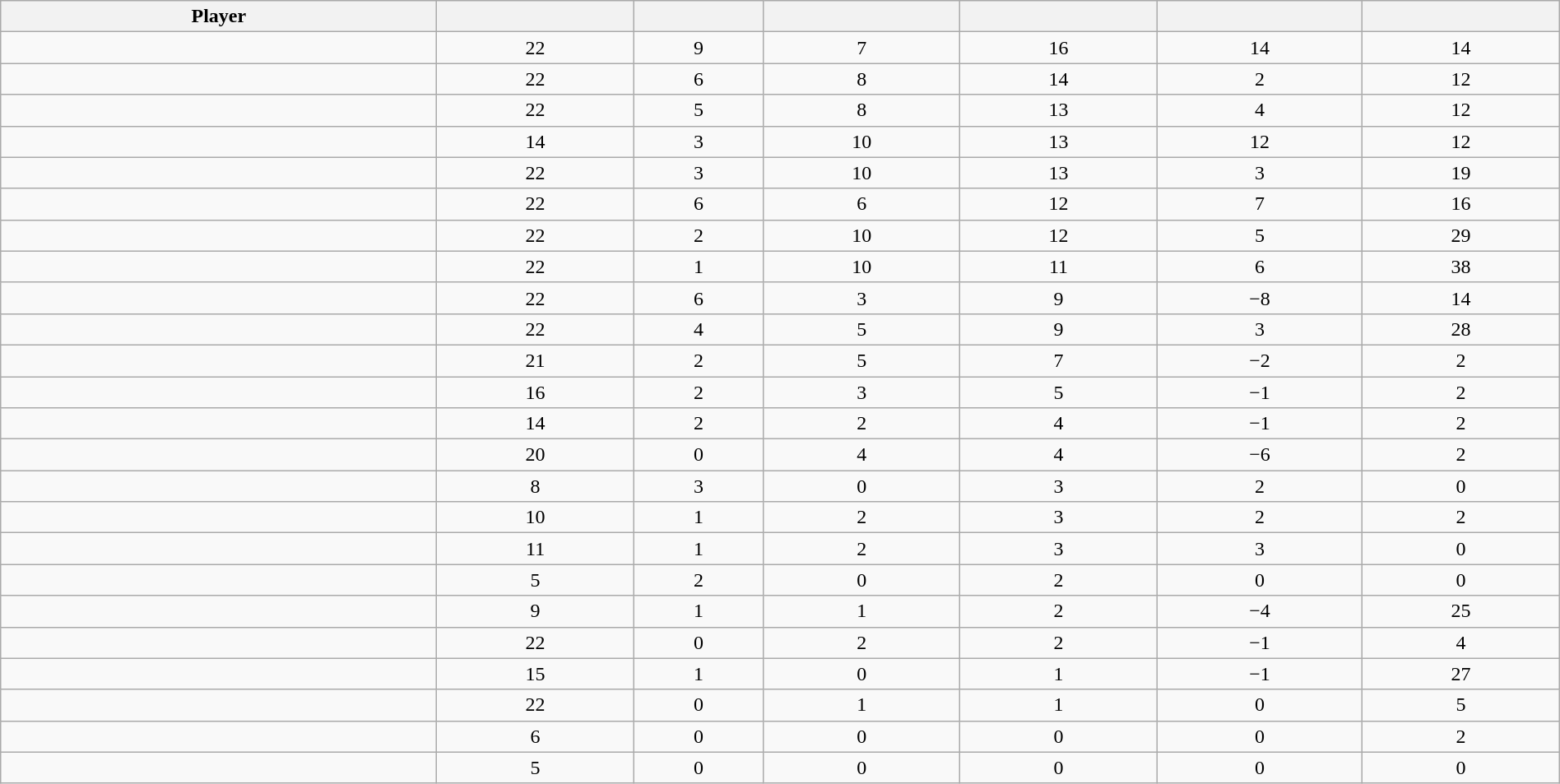<table class="wikitable sortable" style="width:100%; text-align:center;">
<tr>
<th>Player</th>
<th></th>
<th></th>
<th></th>
<th></th>
<th data-sort-type="number"></th>
<th></th>
</tr>
<tr>
<td></td>
<td>22</td>
<td>9</td>
<td>7</td>
<td>16</td>
<td>14</td>
<td>14</td>
</tr>
<tr>
<td></td>
<td>22</td>
<td>6</td>
<td>8</td>
<td>14</td>
<td>2</td>
<td>12</td>
</tr>
<tr>
<td></td>
<td>22</td>
<td>5</td>
<td>8</td>
<td>13</td>
<td>4</td>
<td>12</td>
</tr>
<tr>
<td></td>
<td>14</td>
<td>3</td>
<td>10</td>
<td>13</td>
<td>12</td>
<td>12</td>
</tr>
<tr>
<td></td>
<td>22</td>
<td>3</td>
<td>10</td>
<td>13</td>
<td>3</td>
<td>19</td>
</tr>
<tr>
<td></td>
<td>22</td>
<td>6</td>
<td>6</td>
<td>12</td>
<td>7</td>
<td>16</td>
</tr>
<tr>
<td></td>
<td>22</td>
<td>2</td>
<td>10</td>
<td>12</td>
<td>5</td>
<td>29</td>
</tr>
<tr>
<td></td>
<td>22</td>
<td>1</td>
<td>10</td>
<td>11</td>
<td>6</td>
<td>38</td>
</tr>
<tr>
<td></td>
<td>22</td>
<td>6</td>
<td>3</td>
<td>9</td>
<td>−8</td>
<td>14</td>
</tr>
<tr>
<td></td>
<td>22</td>
<td>4</td>
<td>5</td>
<td>9</td>
<td>3</td>
<td>28</td>
</tr>
<tr>
<td></td>
<td>21</td>
<td>2</td>
<td>5</td>
<td>7</td>
<td>−2</td>
<td>2</td>
</tr>
<tr>
<td></td>
<td>16</td>
<td>2</td>
<td>3</td>
<td>5</td>
<td>−1</td>
<td>2</td>
</tr>
<tr>
<td></td>
<td>14</td>
<td>2</td>
<td>2</td>
<td>4</td>
<td>−1</td>
<td>2</td>
</tr>
<tr>
<td></td>
<td>20</td>
<td>0</td>
<td>4</td>
<td>4</td>
<td>−6</td>
<td>2</td>
</tr>
<tr>
<td></td>
<td>8</td>
<td>3</td>
<td>0</td>
<td>3</td>
<td>2</td>
<td>0</td>
</tr>
<tr>
<td></td>
<td>10</td>
<td>1</td>
<td>2</td>
<td>3</td>
<td>2</td>
<td>2</td>
</tr>
<tr>
<td></td>
<td>11</td>
<td>1</td>
<td>2</td>
<td>3</td>
<td>3</td>
<td>0</td>
</tr>
<tr>
<td></td>
<td>5</td>
<td>2</td>
<td>0</td>
<td>2</td>
<td>0</td>
<td>0</td>
</tr>
<tr>
<td></td>
<td>9</td>
<td>1</td>
<td>1</td>
<td>2</td>
<td>−4</td>
<td>25</td>
</tr>
<tr>
<td></td>
<td>22</td>
<td>0</td>
<td>2</td>
<td>2</td>
<td>−1</td>
<td>4</td>
</tr>
<tr>
<td></td>
<td>15</td>
<td>1</td>
<td>0</td>
<td>1</td>
<td>−1</td>
<td>27</td>
</tr>
<tr>
<td></td>
<td>22</td>
<td>0</td>
<td>1</td>
<td>1</td>
<td>0</td>
<td>5</td>
</tr>
<tr>
<td></td>
<td>6</td>
<td>0</td>
<td>0</td>
<td>0</td>
<td>0</td>
<td>2</td>
</tr>
<tr>
<td></td>
<td>5</td>
<td>0</td>
<td>0</td>
<td>0</td>
<td>0</td>
<td>0</td>
</tr>
</table>
